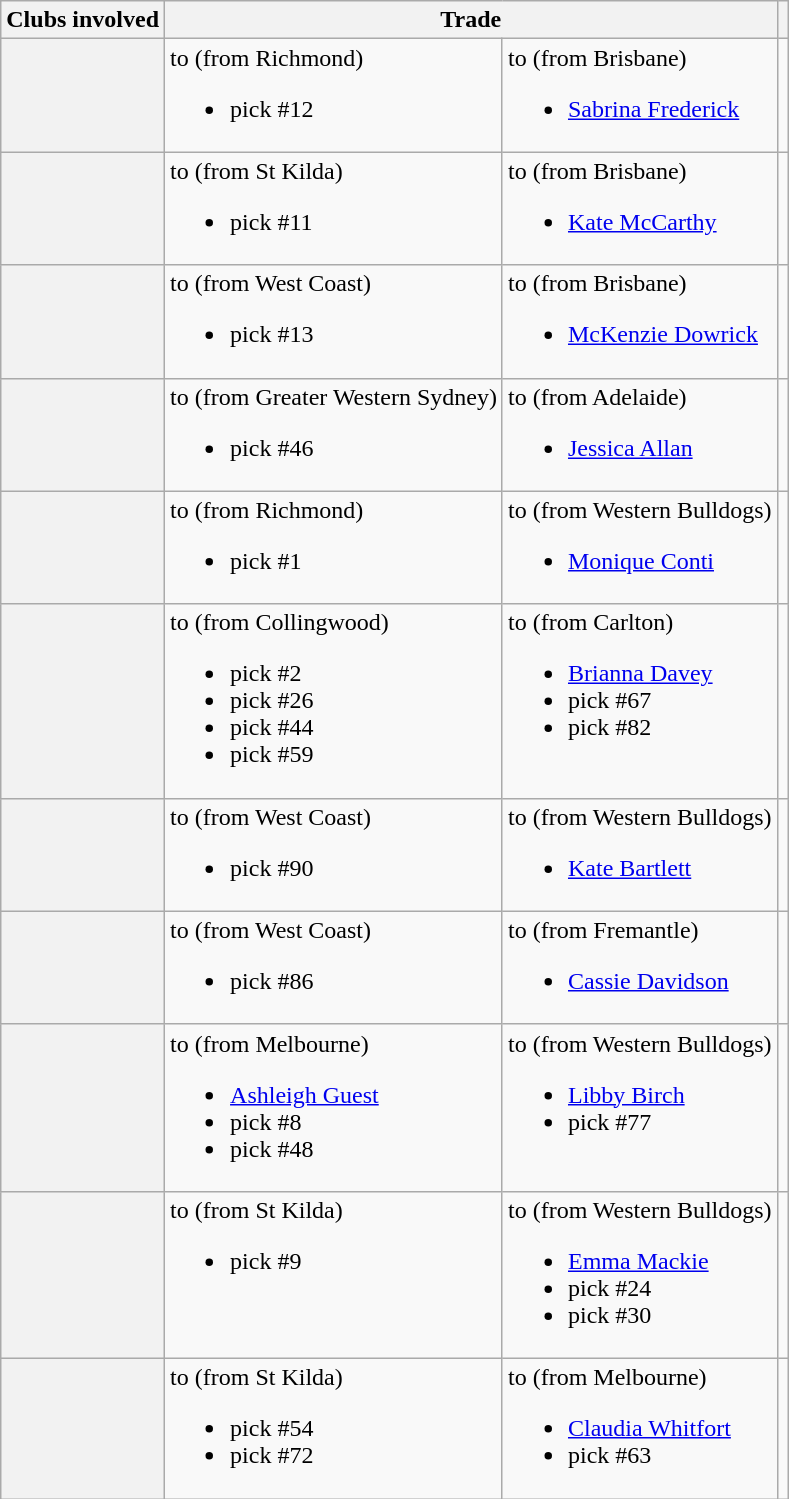<table class="wikitable plainrowheaders">
<tr>
<th>Clubs involved</th>
<th colspan="2">Trade</th>
<th></th>
</tr>
<tr>
<th scope="row"><br></th>
<td valign=top>to  (from Richmond)<br><ul><li>pick #12</li></ul></td>
<td valign=top>to  (from Brisbane)<br><ul><li><a href='#'>Sabrina Frederick</a></li></ul></td>
<td align=center></td>
</tr>
<tr>
<th scope="row"><br></th>
<td valign=top>to  (from St Kilda)<br><ul><li>pick #11</li></ul></td>
<td valign=top>to  (from Brisbane)<br><ul><li><a href='#'>Kate McCarthy</a></li></ul></td>
<td align=center></td>
</tr>
<tr>
<th scope="row"><br></th>
<td valign=top>to  (from West Coast)<br><ul><li>pick #13</li></ul></td>
<td valign=top>to  (from Brisbane)<br><ul><li><a href='#'>McKenzie Dowrick</a></li></ul></td>
<td align=center></td>
</tr>
<tr>
<th scope="row"><br></th>
<td valign=top>to  (from Greater Western Sydney)<br><ul><li>pick #46</li></ul></td>
<td valign=top>to  (from Adelaide)<br><ul><li><a href='#'>Jessica Allan</a></li></ul></td>
<td align=center></td>
</tr>
<tr>
<th scope="row"><br></th>
<td valign=top>to  (from Richmond)<br><ul><li>pick #1</li></ul></td>
<td valign=top>to  (from Western Bulldogs)<br><ul><li><a href='#'>Monique Conti</a></li></ul></td>
<td align=center></td>
</tr>
<tr>
<th scope="row"><br></th>
<td valign=top>to  (from Collingwood)<br><ul><li>pick #2</li><li>pick #26</li><li>pick #44</li><li>pick #59</li></ul></td>
<td valign=top>to  (from Carlton)<br><ul><li><a href='#'>Brianna Davey</a></li><li>pick #67</li><li>pick #82</li></ul></td>
<td align=center></td>
</tr>
<tr>
<th scope="row"><br></th>
<td valign=top>to  (from West Coast)<br><ul><li>pick #90</li></ul></td>
<td valign=top>to  (from Western Bulldogs)<br><ul><li><a href='#'>Kate Bartlett</a></li></ul></td>
<td align=center></td>
</tr>
<tr>
<th scope="row"><br></th>
<td valign=top>to  (from West Coast)<br><ul><li>pick #86</li></ul></td>
<td valign=top>to  (from Fremantle)<br><ul><li><a href='#'>Cassie Davidson</a></li></ul></td>
<td align=center></td>
</tr>
<tr>
<th scope="row"><br></th>
<td valign=top>to  (from Melbourne)<br><ul><li><a href='#'>Ashleigh Guest</a></li><li>pick #8</li><li>pick #48</li></ul></td>
<td valign=top>to  (from Western Bulldogs)<br><ul><li><a href='#'>Libby Birch</a></li><li>pick #77</li></ul></td>
<td align=center></td>
</tr>
<tr>
<th scope="row"><br></th>
<td valign=top>to  (from St Kilda)<br><ul><li>pick #9</li></ul></td>
<td valign=top>to  (from Western Bulldogs)<br><ul><li><a href='#'>Emma Mackie</a></li><li>pick #24</li><li>pick #30</li></ul></td>
<td align=center></td>
</tr>
<tr>
<th scope="row"><br></th>
<td valign=top>to  (from St Kilda)<br><ul><li>pick #54</li><li>pick #72</li></ul></td>
<td valign=top>to  (from Melbourne)<br><ul><li><a href='#'>Claudia Whitfort</a></li><li>pick #63</li></ul></td>
<td align=center></td>
</tr>
</table>
